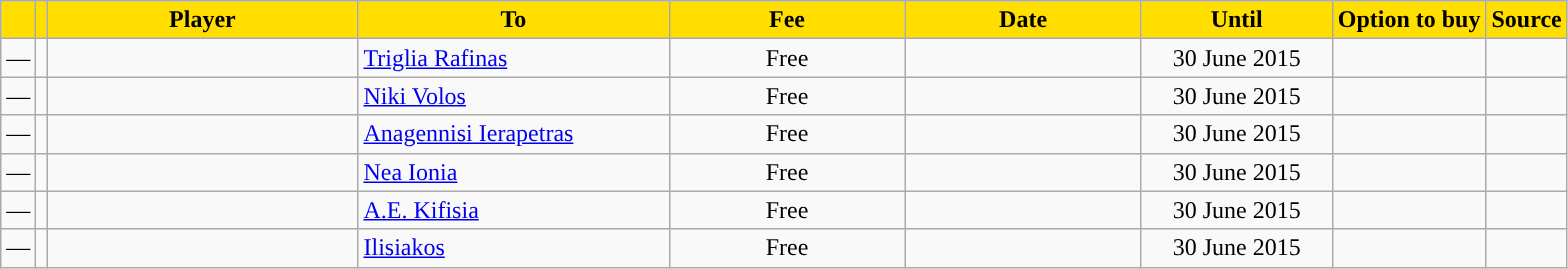<table class="wikitable sortable">
<tr>
<th style="background:#FFDE00"></th>
<th style="background:#FFDE00"></th>
<th width=200 style="background:#FFDE00">Player</th>
<th width=200 style="background:#FFDE00">To</th>
<th width=150 style="background:#FFDE00">Fee</th>
<th width=150 style="background:#FFDE00">Date</th>
<th width=120 style="background:#FFDE00">Until</th>
<th style="background:#FFDE00">Option to buy</th>
<th style="background:#FFDE00">Source</th>
</tr>
<tr>
<td align=center>—</td>
<td align=center></td>
<td></td>
<td> <a href='#'>Triglia Rafinas</a></td>
<td align=center>Free</td>
<td align=center></td>
<td align=center>30 June 2015</td>
<td align=center></td>
<td align=center></td>
</tr>
<tr>
<td align=center>—</td>
<td align=center></td>
<td></td>
<td> <a href='#'>Niki Volos</a></td>
<td align=center>Free</td>
<td align=center></td>
<td align=center>30 June 2015</td>
<td align=center></td>
<td align=center></td>
</tr>
<tr>
<td align=center>—</td>
<td align=center></td>
<td></td>
<td> <a href='#'>Anagennisi Ierapetras</a></td>
<td align=center>Free</td>
<td align=center></td>
<td align=center>30 June 2015</td>
<td align=center></td>
<td align=center></td>
</tr>
<tr>
<td align=center>—</td>
<td align=center></td>
<td></td>
<td> <a href='#'>Nea Ionia</a></td>
<td align=center>Free</td>
<td align=center></td>
<td align=center>30 June 2015</td>
<td align=center></td>
<td align=center></td>
</tr>
<tr>
<td align=center>—</td>
<td align=center></td>
<td></td>
<td> <a href='#'>A.E. Kifisia</a></td>
<td align=center>Free</td>
<td align=center></td>
<td align=center>30 June 2015</td>
<td align=center></td>
<td align=center></td>
</tr>
<tr>
<td align=center>—</td>
<td align=center></td>
<td></td>
<td> <a href='#'>Ilisiakos</a></td>
<td align=center>Free</td>
<td align=center></td>
<td align=center>30 June 2015</td>
<td align=center></td>
<td align=center></td>
</tr>
</table>
